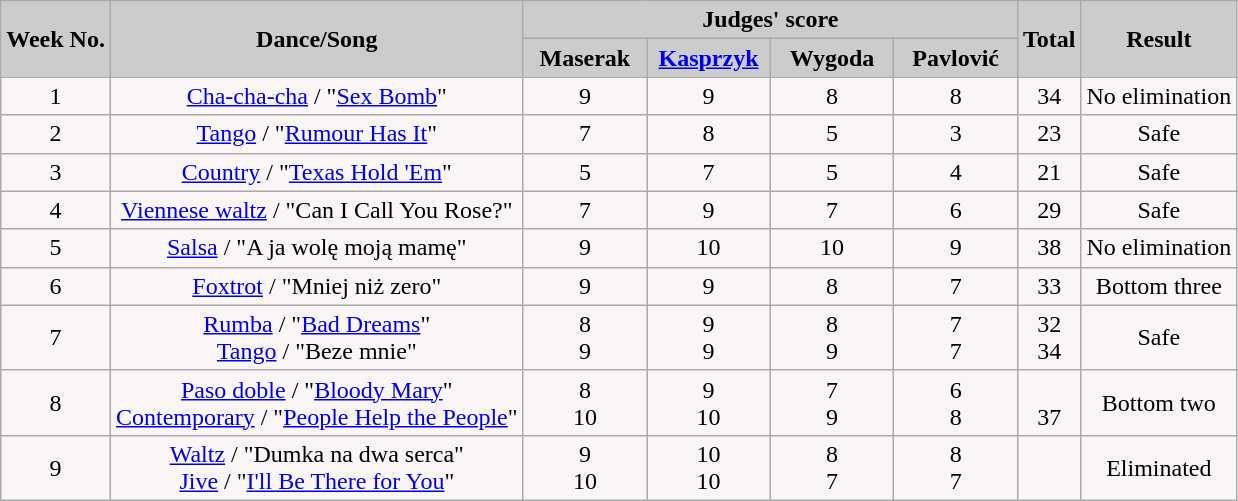<table class="wikitable collapsible">
<tr>
<th rowspan=2 style="background:#ccc; text-align:Center;"><strong>Week No.</strong></th>
<th rowspan=2 style="background:#ccc; text-align:Center;"><strong>Dance/Song</strong></th>
<th colspan=4 style="background:#ccc; text-align:Center;"><strong>Judges' score</strong></th>
<th rowspan=2 style="background:#ccc; text-align:Center;"><strong>Total</strong></th>
<th rowspan=2 style="background:#ccc; text-align:Center;"><strong>Result</strong></th>
</tr>
<tr style="text-align:center; background:#ccc;">
<td style="width:10%;"><strong>Maserak</strong></td>
<td style="width:10%;"><a href='#'><strong>Kasprzyk</strong></a></td>
<td style="width:10%;"><strong>Wygoda</strong></td>
<td style="width:10%;"><strong>Pavlović</strong></td>
</tr>
<tr style="text-align:center; background:#faf6f6;">
<td>1</td>
<td><a href='#'>Cha-cha-cha</a> / "<a href='#'>Sex Bomb</a>"</td>
<td>9</td>
<td>9</td>
<td>8</td>
<td>8</td>
<td>34</td>
<td>No elimination</td>
</tr>
<tr style="text-align:center; background:#faf6f6;">
<td>2</td>
<td><a href='#'>Tango</a> / "<a href='#'>Rumour Has It</a>"</td>
<td>7</td>
<td>8</td>
<td>5</td>
<td>3</td>
<td>23</td>
<td>Safe</td>
</tr>
<tr style="text-align:center; background:#faf6f6;">
<td>3</td>
<td><a href='#'>Country</a> / "<a href='#'>Texas Hold 'Em</a>"</td>
<td>5</td>
<td>7</td>
<td>5</td>
<td>4</td>
<td>21</td>
<td>Safe</td>
</tr>
<tr style="text-align:center; background:#faf6f6;">
<td>4</td>
<td><a href='#'>Viennese waltz</a> / "Can I Call You Rose?"</td>
<td>7</td>
<td>9</td>
<td>7</td>
<td>6</td>
<td>29</td>
<td>Safe</td>
</tr>
<tr style="text-align:center; background:#faf6f6;">
<td>5</td>
<td><a href='#'>Salsa</a> / "A ja wolę moją mamę"</td>
<td>9</td>
<td>10</td>
<td>10</td>
<td>9</td>
<td>38</td>
<td>No elimination</td>
</tr>
<tr style="text-align:center; background:#faf6f6;">
<td>6</td>
<td><a href='#'>Foxtrot</a> / "Mniej niż zero"</td>
<td>9</td>
<td>9</td>
<td>8</td>
<td>7</td>
<td>33</td>
<td>Bottom three</td>
</tr>
<tr style="text-align:center; background:#faf6f6;">
<td>7</td>
<td><a href='#'>Rumba</a> / "<a href='#'>Bad Dreams</a>"<br><a href='#'>Tango</a> / "Beze mnie"</td>
<td>8<br>9</td>
<td>9<br>9</td>
<td>8<br>9</td>
<td>7<br>7</td>
<td>32<br>34</td>
<td>Safe</td>
</tr>
<tr style="text-align:center; background:#faf6f6;">
<td>8</td>
<td><a href='#'>Paso doble</a> / "<a href='#'>Bloody Mary</a>"<br><a href='#'>Contemporary</a> / "<a href='#'>People Help the People</a>"</td>
<td>8<br>10</td>
<td>9<br>10</td>
<td>7<br>9</td>
<td>6<br>8</td>
<td><br>37</td>
<td>Bottom two</td>
</tr>
<tr style="text-align:center; background:#faf6f6;">
<td>9</td>
<td><a href='#'>Waltz</a> / "Dumka na dwa serca"<br><a href='#'>Jive</a> / "<a href='#'>I'll Be There for You</a>"</td>
<td>9<br>10</td>
<td>10<br>10</td>
<td>8<br>7</td>
<td>8<br>7</td>
<td><br></td>
<td>Eliminated</td>
</tr>
</table>
